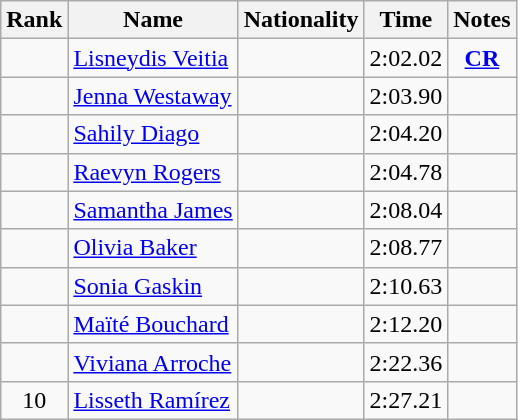<table class="wikitable sortable" style="text-align:center">
<tr>
<th>Rank</th>
<th>Name</th>
<th>Nationality</th>
<th>Time</th>
<th>Notes</th>
</tr>
<tr>
<td></td>
<td align=left><a href='#'>Lisneydis Veitia</a></td>
<td align=left></td>
<td>2:02.02</td>
<td><strong><a href='#'>CR</a></strong></td>
</tr>
<tr>
<td></td>
<td align=left><a href='#'>Jenna Westaway</a></td>
<td align=left></td>
<td>2:03.90</td>
<td></td>
</tr>
<tr>
<td></td>
<td align=left><a href='#'>Sahily Diago</a></td>
<td align=left></td>
<td>2:04.20</td>
<td></td>
</tr>
<tr>
<td></td>
<td align=left><a href='#'>Raevyn Rogers</a></td>
<td align=left></td>
<td>2:04.78</td>
<td></td>
</tr>
<tr>
<td></td>
<td align=left><a href='#'>Samantha James</a></td>
<td align=left></td>
<td>2:08.04</td>
<td></td>
</tr>
<tr>
<td></td>
<td align=left><a href='#'>Olivia Baker</a></td>
<td align=left></td>
<td>2:08.77</td>
<td></td>
</tr>
<tr>
<td></td>
<td align=left><a href='#'>Sonia Gaskin</a></td>
<td align=left></td>
<td>2:10.63</td>
<td></td>
</tr>
<tr>
<td></td>
<td align=left><a href='#'>Maïté Bouchard</a></td>
<td align=left></td>
<td>2:12.20</td>
<td></td>
</tr>
<tr>
<td></td>
<td align=left><a href='#'>Viviana Arroche</a></td>
<td align=left></td>
<td>2:22.36</td>
<td></td>
</tr>
<tr>
<td>10</td>
<td align=left><a href='#'>Lisseth Ramírez</a></td>
<td align=left></td>
<td>2:27.21</td>
<td></td>
</tr>
</table>
